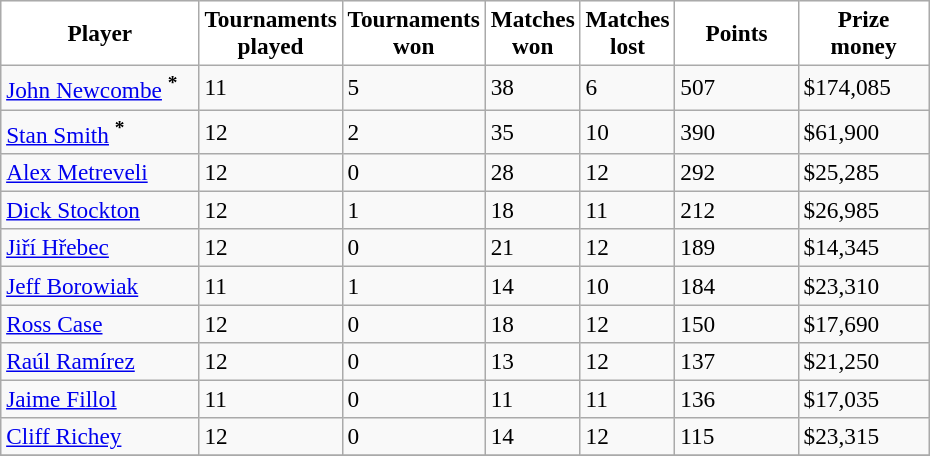<table class="sortable wikitable" style=font-size:97%>
<tr>
<th width=125 style="background:#FFFFFF">Player</th>
<th width=70 style="background:#FFFFFF">Tournaments played</th>
<th width=70 style="background:#FFFFFF">Tournaments won</th>
<th width=35 style="background:#FFFFFF">Matches won</th>
<th width=35 style="background:#FFFFFF">Matches lost</th>
<th width=75 style="background:#FFFFFF">Points</th>
<th width=80 style="background:#FFFFFF">Prize money</th>
</tr>
<tr>
<td> <a href='#'>John Newcombe</a> <sup><strong>*</strong></sup></td>
<td>11</td>
<td>5</td>
<td>38</td>
<td>6</td>
<td>507</td>
<td>$174,085</td>
</tr>
<tr>
<td> <a href='#'>Stan Smith</a> <sup><strong>*</strong></sup></td>
<td>12</td>
<td>2</td>
<td>35</td>
<td>10</td>
<td>390</td>
<td>$61,900</td>
</tr>
<tr>
<td> <a href='#'>Alex Metreveli</a></td>
<td>12</td>
<td>0</td>
<td>28</td>
<td>12</td>
<td>292</td>
<td>$25,285</td>
</tr>
<tr>
<td> <a href='#'>Dick Stockton</a></td>
<td>12</td>
<td>1</td>
<td>18</td>
<td>11</td>
<td>212</td>
<td>$26,985</td>
</tr>
<tr>
<td> <a href='#'>Jiří Hřebec</a></td>
<td>12</td>
<td>0</td>
<td>21</td>
<td>12</td>
<td>189</td>
<td>$14,345</td>
</tr>
<tr>
<td> <a href='#'>Jeff Borowiak</a></td>
<td>11</td>
<td>1</td>
<td>14</td>
<td>10</td>
<td>184</td>
<td>$23,310</td>
</tr>
<tr>
<td> <a href='#'>Ross Case</a></td>
<td>12</td>
<td>0</td>
<td>18</td>
<td>12</td>
<td>150</td>
<td>$17,690</td>
</tr>
<tr>
<td> <a href='#'>Raúl Ramírez</a></td>
<td>12</td>
<td>0</td>
<td>13</td>
<td>12</td>
<td>137</td>
<td>$21,250</td>
</tr>
<tr>
<td> <a href='#'>Jaime Fillol</a></td>
<td>11</td>
<td>0</td>
<td>11</td>
<td>11</td>
<td>136</td>
<td>$17,035</td>
</tr>
<tr>
<td> <a href='#'>Cliff Richey</a></td>
<td>12</td>
<td>0</td>
<td>14</td>
<td>12</td>
<td>115</td>
<td>$23,315</td>
</tr>
<tr>
</tr>
</table>
